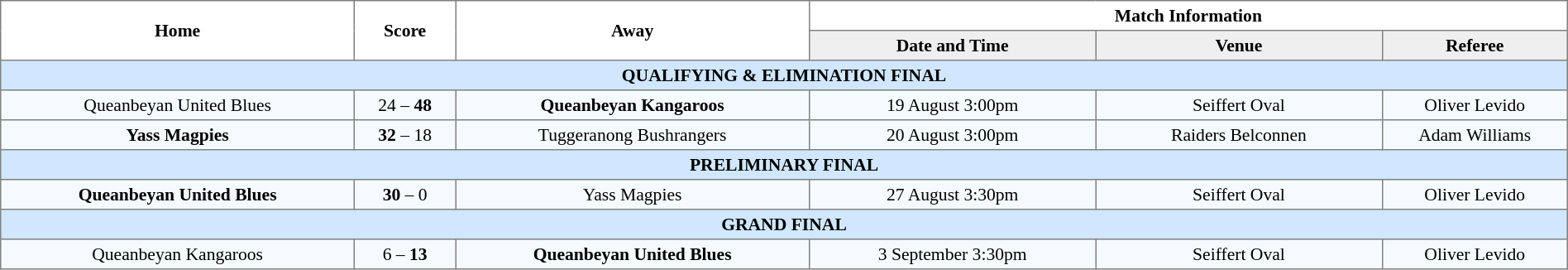<table border="1" cellpadding="3" cellspacing="0" style="border-collapse:collapse; font-size:90%; text-align:center; width:100%;">
<tr>
<th rowspan="2" style="width:21%;">Home</th>
<th rowspan="2" style="width:6%;">Score</th>
<th rowspan="2" style="width:21%;">Away</th>
<th colspan="3">Match Information</th>
</tr>
<tr style="background:#efefef;">
<th width="17%">Date and Time</th>
<th width="17%">Venue</th>
<th width="11%">Referee</th>
</tr>
<tr style="background:#d0e7ff;">
<td colspan="6"><strong>QUALIFYING & ELIMINATION FINAL</strong></td>
</tr>
<tr style="background:#f5faff;">
<td> Queanbeyan United Blues</td>
<td>24 – <strong>48</strong></td>
<td> <strong>Queanbeyan Kangaroos</strong></td>
<td>19 August 3:00pm</td>
<td>Seiffert Oval</td>
<td>Oliver Levido</td>
</tr>
<tr style="background:#f5faff;">
<td> <strong>Yass Magpies</strong></td>
<td><strong>32</strong> – 18</td>
<td> Tuggeranong Bushrangers</td>
<td>20 August 3:00pm</td>
<td>Raiders Belconnen</td>
<td>Adam Williams</td>
</tr>
<tr style="background:#d0e7ff;">
<td colspan="6"><strong>PRELIMINARY FINAL</strong></td>
</tr>
<tr style="background:#f5faff;">
<td> <strong>Queanbeyan United Blues</strong></td>
<td><strong>30</strong> – 0</td>
<td> Yass Magpies</td>
<td>27 August 3:30pm</td>
<td>Seiffert Oval</td>
<td>Oliver Levido</td>
</tr>
<tr style="background:#d0e7ff;">
<td colspan="6"><strong>GRAND FINAL</strong></td>
</tr>
<tr style="background:#f5faff;">
<td> Queanbeyan Kangaroos</td>
<td>6 – <strong>13</strong></td>
<td> <strong>Queanbeyan United Blues</strong></td>
<td>3 September 3:30pm</td>
<td>Seiffert Oval</td>
<td>Oliver Levido</td>
</tr>
</table>
